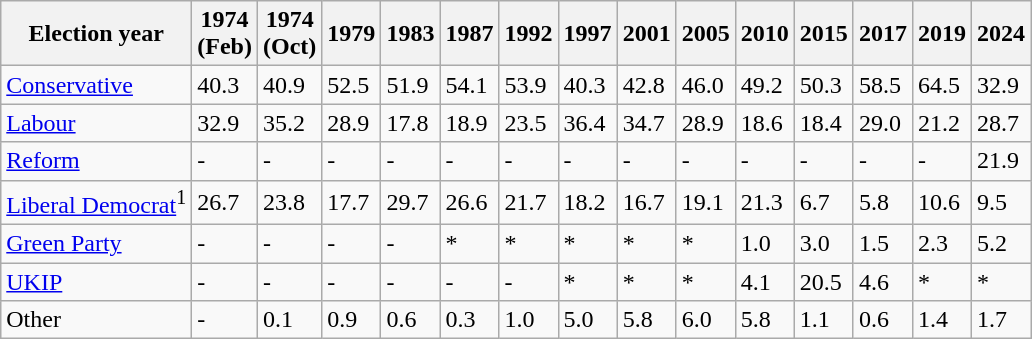<table class="wikitable">
<tr>
<th>Election year</th>
<th>1974<br>(Feb)</th>
<th>1974<br>(Oct)</th>
<th>1979</th>
<th>1983</th>
<th>1987</th>
<th>1992</th>
<th>1997</th>
<th>2001</th>
<th>2005</th>
<th>2010</th>
<th>2015</th>
<th>2017</th>
<th>2019</th>
<th>2024</th>
</tr>
<tr>
<td><a href='#'>Conservative</a></td>
<td>40.3</td>
<td>40.9</td>
<td>52.5</td>
<td>51.9</td>
<td>54.1</td>
<td>53.9</td>
<td>40.3</td>
<td>42.8</td>
<td>46.0</td>
<td>49.2</td>
<td>50.3</td>
<td>58.5</td>
<td>64.5</td>
<td>32.9</td>
</tr>
<tr>
<td><a href='#'>Labour</a></td>
<td>32.9</td>
<td>35.2</td>
<td>28.9</td>
<td>17.8</td>
<td>18.9</td>
<td>23.5</td>
<td>36.4</td>
<td>34.7</td>
<td>28.9</td>
<td>18.6</td>
<td>18.4</td>
<td>29.0</td>
<td>21.2</td>
<td>28.7</td>
</tr>
<tr>
<td><a href='#'>Reform</a></td>
<td>-</td>
<td>-</td>
<td>-</td>
<td>-</td>
<td>-</td>
<td>-</td>
<td>-</td>
<td>-</td>
<td>-</td>
<td>-</td>
<td>-</td>
<td>-</td>
<td>-</td>
<td>21.9</td>
</tr>
<tr>
<td><a href='#'>Liberal Democrat</a><sup>1</sup></td>
<td>26.7</td>
<td>23.8</td>
<td>17.7</td>
<td>29.7</td>
<td>26.6</td>
<td>21.7</td>
<td>18.2</td>
<td>16.7</td>
<td>19.1</td>
<td>21.3</td>
<td>6.7</td>
<td>5.8</td>
<td>10.6</td>
<td>9.5</td>
</tr>
<tr>
<td><a href='#'>Green Party</a></td>
<td>-</td>
<td>-</td>
<td>-</td>
<td>-</td>
<td>*</td>
<td>*</td>
<td>*</td>
<td>*</td>
<td>*</td>
<td>1.0</td>
<td>3.0</td>
<td>1.5</td>
<td>2.3</td>
<td>5.2</td>
</tr>
<tr>
<td><a href='#'>UKIP</a></td>
<td>-</td>
<td>-</td>
<td>-</td>
<td>-</td>
<td>-</td>
<td>-</td>
<td>*</td>
<td>*</td>
<td>*</td>
<td>4.1</td>
<td>20.5</td>
<td>4.6</td>
<td>*</td>
<td>*</td>
</tr>
<tr>
<td>Other</td>
<td>-</td>
<td>0.1</td>
<td>0.9</td>
<td>0.6</td>
<td>0.3</td>
<td>1.0</td>
<td>5.0</td>
<td>5.8</td>
<td>6.0</td>
<td>5.8</td>
<td>1.1</td>
<td>0.6</td>
<td>1.4</td>
<td>1.7</td>
</tr>
</table>
